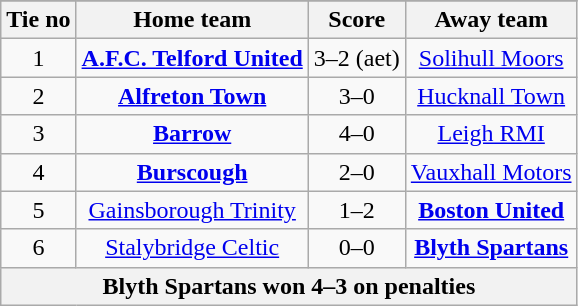<table border=0 cellpadding=0 cellspacing=0>
<tr>
<td valign="top"><br><table class="wikitable" style="text-align: center">
<tr>
</tr>
<tr>
<th>Tie no</th>
<th>Home team</th>
<th>Score</th>
<th>Away team</th>
</tr>
<tr>
<td>1</td>
<td><strong><a href='#'>A.F.C. Telford United</a></strong></td>
<td>3–2 (aet)</td>
<td><a href='#'>Solihull Moors</a></td>
</tr>
<tr>
<td>2</td>
<td><strong><a href='#'>Alfreton Town</a></strong></td>
<td>3–0</td>
<td><a href='#'>Hucknall Town</a></td>
</tr>
<tr>
<td>3</td>
<td><strong><a href='#'>Barrow</a></strong></td>
<td>4–0</td>
<td><a href='#'>Leigh RMI</a></td>
</tr>
<tr>
<td>4</td>
<td><strong><a href='#'>Burscough</a></strong></td>
<td>2–0</td>
<td><a href='#'>Vauxhall Motors</a></td>
</tr>
<tr>
<td>5</td>
<td><a href='#'>Gainsborough Trinity</a></td>
<td>1–2</td>
<td><strong><a href='#'>Boston United</a></strong></td>
</tr>
<tr>
<td>6</td>
<td><a href='#'>Stalybridge Celtic</a></td>
<td>0–0</td>
<td><strong><a href='#'>Blyth Spartans</a></strong></td>
</tr>
<tr>
<th colspan=5>Blyth Spartans won 4–3 on penalties</th>
</tr>
</table>
</td>
</tr>
</table>
